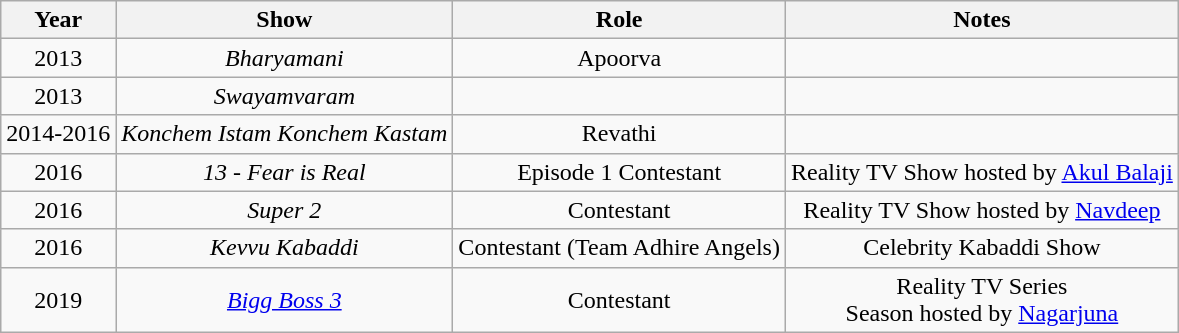<table class="wikitable" style="text-align:center;">
<tr>
<th>Year</th>
<th>Show</th>
<th>Role</th>
<th>Notes</th>
</tr>
<tr>
<td>2013</td>
<td><em>Bharyamani</em></td>
<td>Apoorva</td>
<td></td>
</tr>
<tr>
<td>2013</td>
<td><em>Swayamvaram</em></td>
<td></td>
<td></td>
</tr>
<tr>
<td>2014-2016</td>
<td><em>Konchem Istam Konchem Kastam</em></td>
<td>Revathi</td>
<td></td>
</tr>
<tr>
<td rowspan="1">2016</td>
<td><em>13 - Fear is Real</em></td>
<td>Episode 1 Contestant</td>
<td>Reality TV Show hosted by <a href='#'>Akul Balaji</a></td>
</tr>
<tr>
<td rowspan="1">2016</td>
<td><em>Super 2</em></td>
<td>Contestant</td>
<td>Reality TV Show hosted by <a href='#'>Navdeep</a></td>
</tr>
<tr>
<td rowspan="1">2016</td>
<td><em>Kevvu Kabaddi</em></td>
<td>Contestant (Team Adhire Angels)</td>
<td>Celebrity Kabaddi Show</td>
</tr>
<tr>
<td rowspan="1">2019</td>
<td><em><a href='#'>Bigg Boss 3</a></em></td>
<td>Contestant</td>
<td>Reality TV Series<br>Season hosted by <a href='#'>Nagarjuna</a></td>
</tr>
</table>
